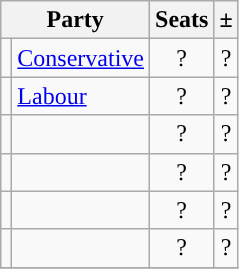<table class="sortable wikitable">
<tr>
<th colspan="2">Party</th>
<th>Seats</th>
<th>±</th>
</tr>
<tr>
<td style="background-color: "></td>
<td><a href='#'>Conservative</a></td>
<td align="center">?</td>
<td align="center">?</td>
</tr>
<tr>
<td style="background-color: "></td>
<td><a href='#'>Labour</a></td>
<td align="center">?</td>
<td align="center">?</td>
</tr>
<tr>
<td style="background-color: "></td>
<td><a href='#'></a></td>
<td align="center">?</td>
<td align="center">?</td>
</tr>
<tr>
<td style="background-color: "></td>
<td><a href='#'></a></td>
<td align="center">?</td>
<td align="center">?</td>
</tr>
<tr>
<td style="background-color: "></td>
<td><a href='#'></a></td>
<td align="center">?</td>
<td align="center">?</td>
</tr>
<tr>
<td style="background-color: "></td>
<td><a href='#'></a></td>
<td align="center">?</td>
<td align="center">?</td>
</tr>
<tr>
</tr>
</table>
